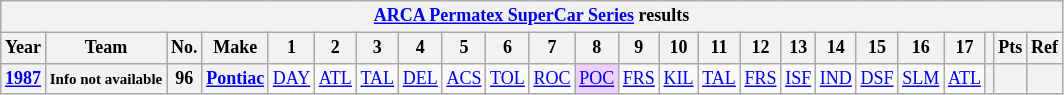<table class="wikitable" style="text-align:center; font-size:75%">
<tr>
<th colspan=24><a href='#'>ARCA Permatex SuperCar Series</a> results</th>
</tr>
<tr>
<th>Year</th>
<th>Team</th>
<th>No.</th>
<th>Make</th>
<th>1</th>
<th>2</th>
<th>3</th>
<th>4</th>
<th>5</th>
<th>6</th>
<th>7</th>
<th>8</th>
<th>9</th>
<th>10</th>
<th>11</th>
<th>12</th>
<th>13</th>
<th>14</th>
<th>15</th>
<th>16</th>
<th>17</th>
<th></th>
<th>Pts</th>
<th>Ref</th>
</tr>
<tr>
<th><a href='#'>1987</a></th>
<th><small>Info not available</small></th>
<th>96</th>
<th><a href='#'>Pontiac</a></th>
<td><a href='#'>DAY</a></td>
<td><a href='#'>ATL</a></td>
<td><a href='#'>TAL</a></td>
<td><a href='#'>DEL</a></td>
<td><a href='#'>ACS</a></td>
<td><a href='#'>TOL</a></td>
<td><a href='#'>ROC</a></td>
<td style="background:#EFCFFF;"><a href='#'>POC</a><br></td>
<td><a href='#'>FRS</a></td>
<td><a href='#'>KIL</a></td>
<td><a href='#'>TAL</a></td>
<td><a href='#'>FRS</a></td>
<td><a href='#'>ISF</a></td>
<td><a href='#'>IND</a></td>
<td><a href='#'>DSF</a></td>
<td><a href='#'>SLM</a></td>
<td><a href='#'>ATL</a></td>
<th></th>
<th></th>
<th></th>
</tr>
</table>
